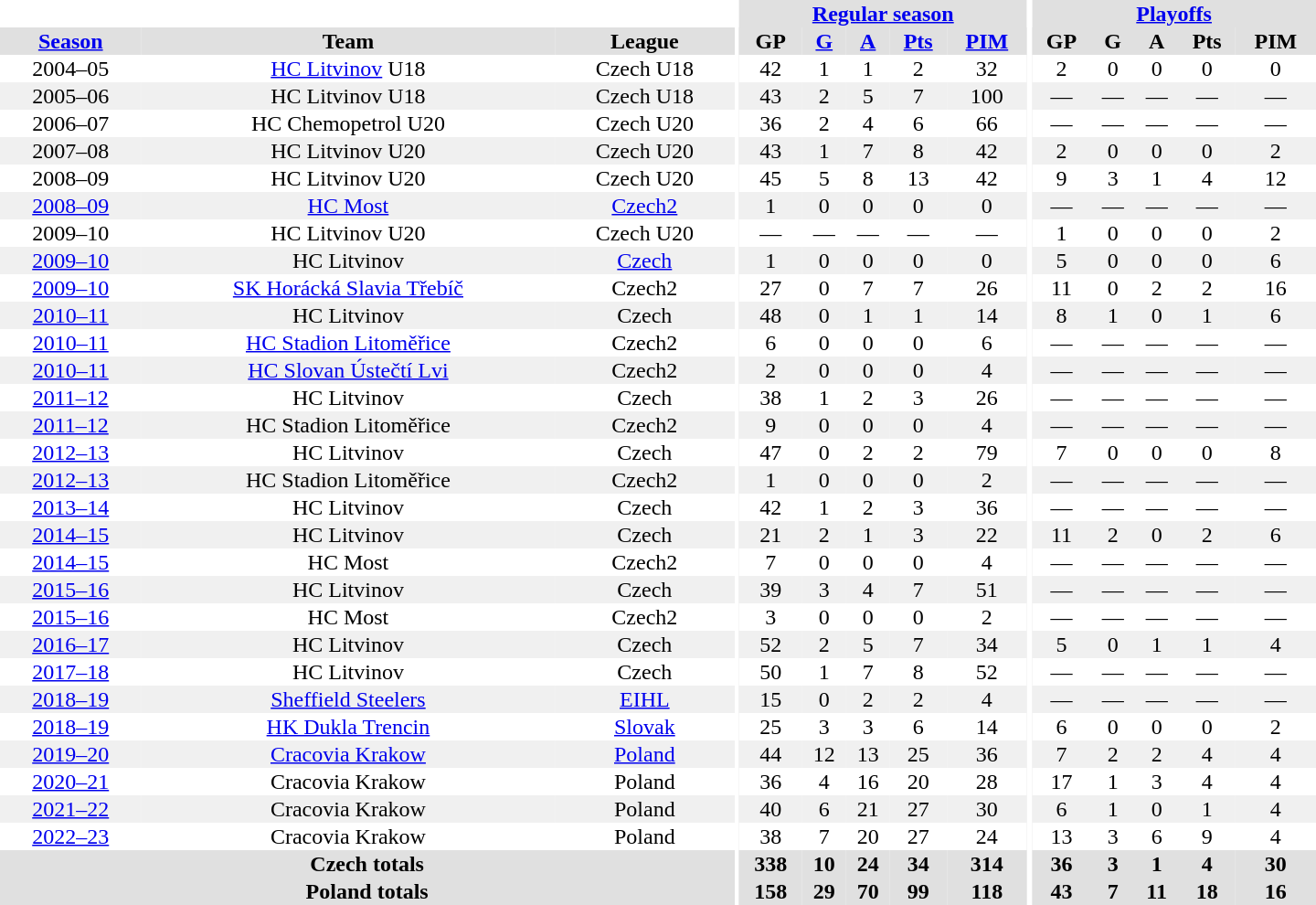<table border="0" cellpadding="1" cellspacing="0" style="text-align:center; width:60em">
<tr bgcolor="#e0e0e0">
<th colspan="3" bgcolor="#ffffff"></th>
<th rowspan="99" bgcolor="#ffffff"></th>
<th colspan="5"><a href='#'>Regular season</a></th>
<th rowspan="99" bgcolor="#ffffff"></th>
<th colspan="5"><a href='#'>Playoffs</a></th>
</tr>
<tr bgcolor="#e0e0e0">
<th><a href='#'>Season</a></th>
<th>Team</th>
<th>League</th>
<th>GP</th>
<th><a href='#'>G</a></th>
<th><a href='#'>A</a></th>
<th><a href='#'>Pts</a></th>
<th><a href='#'>PIM</a></th>
<th>GP</th>
<th>G</th>
<th>A</th>
<th>Pts</th>
<th>PIM</th>
</tr>
<tr>
<td>2004–05</td>
<td><a href='#'>HC Litvinov</a> U18</td>
<td>Czech U18</td>
<td>42</td>
<td>1</td>
<td>1</td>
<td>2</td>
<td>32</td>
<td>2</td>
<td>0</td>
<td>0</td>
<td>0</td>
<td>0</td>
</tr>
<tr bgcolor="#f0f0f0">
<td>2005–06</td>
<td>HC Litvinov U18</td>
<td>Czech U18</td>
<td>43</td>
<td>2</td>
<td>5</td>
<td>7</td>
<td>100</td>
<td>—</td>
<td>—</td>
<td>—</td>
<td>—</td>
<td>—</td>
</tr>
<tr>
<td>2006–07</td>
<td>HC Chemopetrol U20</td>
<td>Czech U20</td>
<td>36</td>
<td>2</td>
<td>4</td>
<td>6</td>
<td>66</td>
<td>—</td>
<td>—</td>
<td>—</td>
<td>—</td>
<td>—</td>
</tr>
<tr bgcolor="#f0f0f0">
<td>2007–08</td>
<td>HC Litvinov U20</td>
<td>Czech U20</td>
<td>43</td>
<td>1</td>
<td>7</td>
<td>8</td>
<td>42</td>
<td>2</td>
<td>0</td>
<td>0</td>
<td>0</td>
<td>2</td>
</tr>
<tr>
<td>2008–09</td>
<td>HC Litvinov U20</td>
<td>Czech U20</td>
<td>45</td>
<td>5</td>
<td>8</td>
<td>13</td>
<td>42</td>
<td>9</td>
<td>3</td>
<td>1</td>
<td>4</td>
<td>12</td>
</tr>
<tr bgcolor="#f0f0f0">
<td><a href='#'>2008–09</a></td>
<td><a href='#'>HC Most</a></td>
<td><a href='#'>Czech2</a></td>
<td>1</td>
<td>0</td>
<td>0</td>
<td>0</td>
<td>0</td>
<td>—</td>
<td>—</td>
<td>—</td>
<td>—</td>
<td>—</td>
</tr>
<tr>
<td>2009–10</td>
<td>HC Litvinov U20</td>
<td>Czech U20</td>
<td>—</td>
<td>—</td>
<td>—</td>
<td>—</td>
<td>—</td>
<td>1</td>
<td>0</td>
<td>0</td>
<td>0</td>
<td>2</td>
</tr>
<tr bgcolor="#f0f0f0">
<td><a href='#'>2009–10</a></td>
<td>HC Litvinov</td>
<td><a href='#'>Czech</a></td>
<td>1</td>
<td>0</td>
<td>0</td>
<td>0</td>
<td>0</td>
<td>5</td>
<td>0</td>
<td>0</td>
<td>0</td>
<td>6</td>
</tr>
<tr>
<td><a href='#'>2009–10</a></td>
<td><a href='#'>SK Horácká Slavia Třebíč</a></td>
<td>Czech2</td>
<td>27</td>
<td>0</td>
<td>7</td>
<td>7</td>
<td>26</td>
<td>11</td>
<td>0</td>
<td>2</td>
<td>2</td>
<td>16</td>
</tr>
<tr bgcolor="#f0f0f0">
<td><a href='#'>2010–11</a></td>
<td>HC Litvinov</td>
<td>Czech</td>
<td>48</td>
<td>0</td>
<td>1</td>
<td>1</td>
<td>14</td>
<td>8</td>
<td>1</td>
<td>0</td>
<td>1</td>
<td>6</td>
</tr>
<tr>
<td><a href='#'>2010–11</a></td>
<td><a href='#'>HC Stadion Litoměřice</a></td>
<td>Czech2</td>
<td>6</td>
<td>0</td>
<td>0</td>
<td>0</td>
<td>6</td>
<td>—</td>
<td>—</td>
<td>—</td>
<td>—</td>
<td>—</td>
</tr>
<tr bgcolor="#f0f0f0">
<td><a href='#'>2010–11</a></td>
<td><a href='#'>HC Slovan Ústečtí Lvi</a></td>
<td>Czech2</td>
<td>2</td>
<td>0</td>
<td>0</td>
<td>0</td>
<td>4</td>
<td>—</td>
<td>—</td>
<td>—</td>
<td>—</td>
<td>—</td>
</tr>
<tr>
<td><a href='#'>2011–12</a></td>
<td>HC Litvinov</td>
<td>Czech</td>
<td>38</td>
<td>1</td>
<td>2</td>
<td>3</td>
<td>26</td>
<td>—</td>
<td>—</td>
<td>—</td>
<td>—</td>
<td>—</td>
</tr>
<tr bgcolor="#f0f0f0">
<td><a href='#'>2011–12</a></td>
<td>HC Stadion Litoměřice</td>
<td>Czech2</td>
<td>9</td>
<td>0</td>
<td>0</td>
<td>0</td>
<td>4</td>
<td>—</td>
<td>—</td>
<td>—</td>
<td>—</td>
<td>—</td>
</tr>
<tr>
<td><a href='#'>2012–13</a></td>
<td>HC Litvinov</td>
<td>Czech</td>
<td>47</td>
<td>0</td>
<td>2</td>
<td>2</td>
<td>79</td>
<td>7</td>
<td>0</td>
<td>0</td>
<td>0</td>
<td>8</td>
</tr>
<tr bgcolor="#f0f0f0">
<td><a href='#'>2012–13</a></td>
<td>HC Stadion Litoměřice</td>
<td>Czech2</td>
<td>1</td>
<td>0</td>
<td>0</td>
<td>0</td>
<td>2</td>
<td>—</td>
<td>—</td>
<td>—</td>
<td>—</td>
<td>—</td>
</tr>
<tr>
<td><a href='#'>2013–14</a></td>
<td>HC Litvinov</td>
<td>Czech</td>
<td>42</td>
<td>1</td>
<td>2</td>
<td>3</td>
<td>36</td>
<td>—</td>
<td>—</td>
<td>—</td>
<td>—</td>
<td>—</td>
</tr>
<tr bgcolor="#f0f0f0">
<td><a href='#'>2014–15</a></td>
<td>HC Litvinov</td>
<td>Czech</td>
<td>21</td>
<td>2</td>
<td>1</td>
<td>3</td>
<td>22</td>
<td>11</td>
<td>2</td>
<td>0</td>
<td>2</td>
<td>6</td>
</tr>
<tr>
<td><a href='#'>2014–15</a></td>
<td>HC Most</td>
<td>Czech2</td>
<td>7</td>
<td>0</td>
<td>0</td>
<td>0</td>
<td>4</td>
<td>—</td>
<td>—</td>
<td>—</td>
<td>—</td>
<td>—</td>
</tr>
<tr bgcolor="#f0f0f0">
<td><a href='#'>2015–16</a></td>
<td>HC Litvinov</td>
<td>Czech</td>
<td>39</td>
<td>3</td>
<td>4</td>
<td>7</td>
<td>51</td>
<td>—</td>
<td>—</td>
<td>—</td>
<td>—</td>
<td>—</td>
</tr>
<tr>
<td><a href='#'>2015–16</a></td>
<td>HC Most</td>
<td>Czech2</td>
<td>3</td>
<td>0</td>
<td>0</td>
<td>0</td>
<td>2</td>
<td>—</td>
<td>—</td>
<td>—</td>
<td>—</td>
<td>—</td>
</tr>
<tr bgcolor="#f0f0f0">
<td><a href='#'>2016–17</a></td>
<td>HC Litvinov</td>
<td>Czech</td>
<td>52</td>
<td>2</td>
<td>5</td>
<td>7</td>
<td>34</td>
<td>5</td>
<td>0</td>
<td>1</td>
<td>1</td>
<td>4</td>
</tr>
<tr>
<td><a href='#'>2017–18</a></td>
<td>HC Litvinov</td>
<td>Czech</td>
<td>50</td>
<td>1</td>
<td>7</td>
<td>8</td>
<td>52</td>
<td>—</td>
<td>—</td>
<td>—</td>
<td>—</td>
<td>—</td>
</tr>
<tr bgcolor="#f0f0f0">
<td><a href='#'>2018–19</a></td>
<td><a href='#'>Sheffield Steelers</a></td>
<td><a href='#'>EIHL</a></td>
<td>15</td>
<td>0</td>
<td>2</td>
<td>2</td>
<td>4</td>
<td>—</td>
<td>—</td>
<td>—</td>
<td>—</td>
<td>—</td>
</tr>
<tr>
<td><a href='#'>2018–19</a></td>
<td><a href='#'>HK Dukla Trencin</a></td>
<td><a href='#'>Slovak</a></td>
<td>25</td>
<td>3</td>
<td>3</td>
<td>6</td>
<td>14</td>
<td>6</td>
<td>0</td>
<td>0</td>
<td>0</td>
<td>2</td>
</tr>
<tr bgcolor="#f0f0f0">
<td><a href='#'>2019–20</a></td>
<td><a href='#'>Cracovia Krakow</a></td>
<td><a href='#'>Poland</a></td>
<td>44</td>
<td>12</td>
<td>13</td>
<td>25</td>
<td>36</td>
<td>7</td>
<td>2</td>
<td>2</td>
<td>4</td>
<td>4</td>
</tr>
<tr>
<td><a href='#'>2020–21</a></td>
<td>Cracovia Krakow</td>
<td>Poland</td>
<td>36</td>
<td>4</td>
<td>16</td>
<td>20</td>
<td>28</td>
<td>17</td>
<td>1</td>
<td>3</td>
<td>4</td>
<td>4</td>
</tr>
<tr bgcolor="#f0f0f0">
<td><a href='#'>2021–22</a></td>
<td>Cracovia Krakow</td>
<td>Poland</td>
<td>40</td>
<td>6</td>
<td>21</td>
<td>27</td>
<td>30</td>
<td>6</td>
<td>1</td>
<td>0</td>
<td>1</td>
<td>4</td>
</tr>
<tr>
<td><a href='#'>2022–23</a></td>
<td>Cracovia Krakow</td>
<td>Poland</td>
<td>38</td>
<td>7</td>
<td>20</td>
<td>27</td>
<td>24</td>
<td>13</td>
<td>3</td>
<td>6</td>
<td>9</td>
<td>4</td>
</tr>
<tr>
</tr>
<tr ALIGN="center" bgcolor="#e0e0e0">
<th colspan="3">Czech totals</th>
<th ALIGN="center">338</th>
<th ALIGN="center">10</th>
<th ALIGN="center">24</th>
<th ALIGN="center">34</th>
<th ALIGN="center">314</th>
<th ALIGN="center">36</th>
<th ALIGN="center">3</th>
<th ALIGN="center">1</th>
<th ALIGN="center">4</th>
<th ALIGN="center">30</th>
</tr>
<tr>
</tr>
<tr ALIGN="center" bgcolor="#e0e0e0">
<th colspan="3">Poland totals</th>
<th ALIGN="center">158</th>
<th ALIGN="center">29</th>
<th ALIGN="center">70</th>
<th ALIGN="center">99</th>
<th ALIGN="center">118</th>
<th ALIGN="center">43</th>
<th ALIGN="center">7</th>
<th ALIGN="center">11</th>
<th ALIGN="center">18</th>
<th ALIGN="center">16</th>
</tr>
</table>
